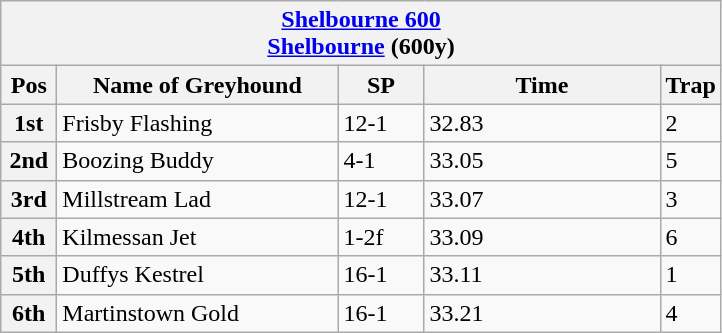<table class="wikitable">
<tr>
<th colspan="6"><a href='#'>Shelbourne 600</a><br> <a href='#'>Shelbourne</a> (600y)</th>
</tr>
<tr>
<th width=30>Pos</th>
<th width=180>Name of Greyhound</th>
<th width=50>SP</th>
<th width=150>Time</th>
<th width=30>Trap</th>
</tr>
<tr>
<th>1st</th>
<td>Frisby Flashing </td>
<td>12-1</td>
<td>32.83</td>
<td>2</td>
</tr>
<tr>
<th>2nd</th>
<td>Boozing Buddy</td>
<td>4-1</td>
<td>33.05</td>
<td>5</td>
</tr>
<tr>
<th>3rd</th>
<td>Millstream Lad</td>
<td>12-1</td>
<td>33.07</td>
<td>3</td>
</tr>
<tr>
<th>4th</th>
<td>Kilmessan Jet</td>
<td>1-2f</td>
<td>33.09</td>
<td>6</td>
</tr>
<tr>
<th>5th</th>
<td>Duffys Kestrel</td>
<td>16-1</td>
<td>33.11</td>
<td>1</td>
</tr>
<tr>
<th>6th</th>
<td>Martinstown Gold</td>
<td>16-1</td>
<td>33.21</td>
<td>4</td>
</tr>
</table>
